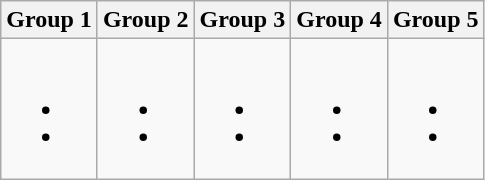<table class="wikitable" border="1">
<tr>
<th>Group 1</th>
<th>Group 2</th>
<th>Group 3</th>
<th>Group 4</th>
<th>Group 5</th>
</tr>
<tr>
<td><br><ul><li></li><li></li></ul></td>
<td><br><ul><li></li><li></li></ul></td>
<td><br><ul><li></li><li></li></ul></td>
<td><br><ul><li></li><li></li></ul></td>
<td><br><ul><li></li><li></li></ul></td>
</tr>
</table>
